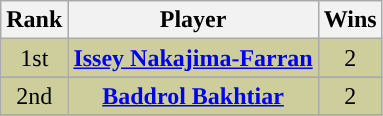<table class="wikitable">
<tr>
<th>Rank</th>
<th>Player</th>
<th>Wins</th>
</tr>
<tr>
<td align=center style="background-color:#cdce9c">1st</td>
<td align=center style="background-color:#cdce9c"><strong><a href='#'>Issey Nakajima-Farran</a></strong></td>
<td align=center style="background-color:#cdce9c">2</td>
</tr>
<tr #bcbce7>
</tr>
<tr>
<td align=center style="background-color:#cdce9c">2nd</td>
<td align=center style="background-color:#cdce9c"><strong><a href='#'>Baddrol Bakhtiar</a></strong></td>
<td align=center style="background-color:#cdce9c">2</td>
</tr>
<tr #bcbce7>
</tr>
</table>
